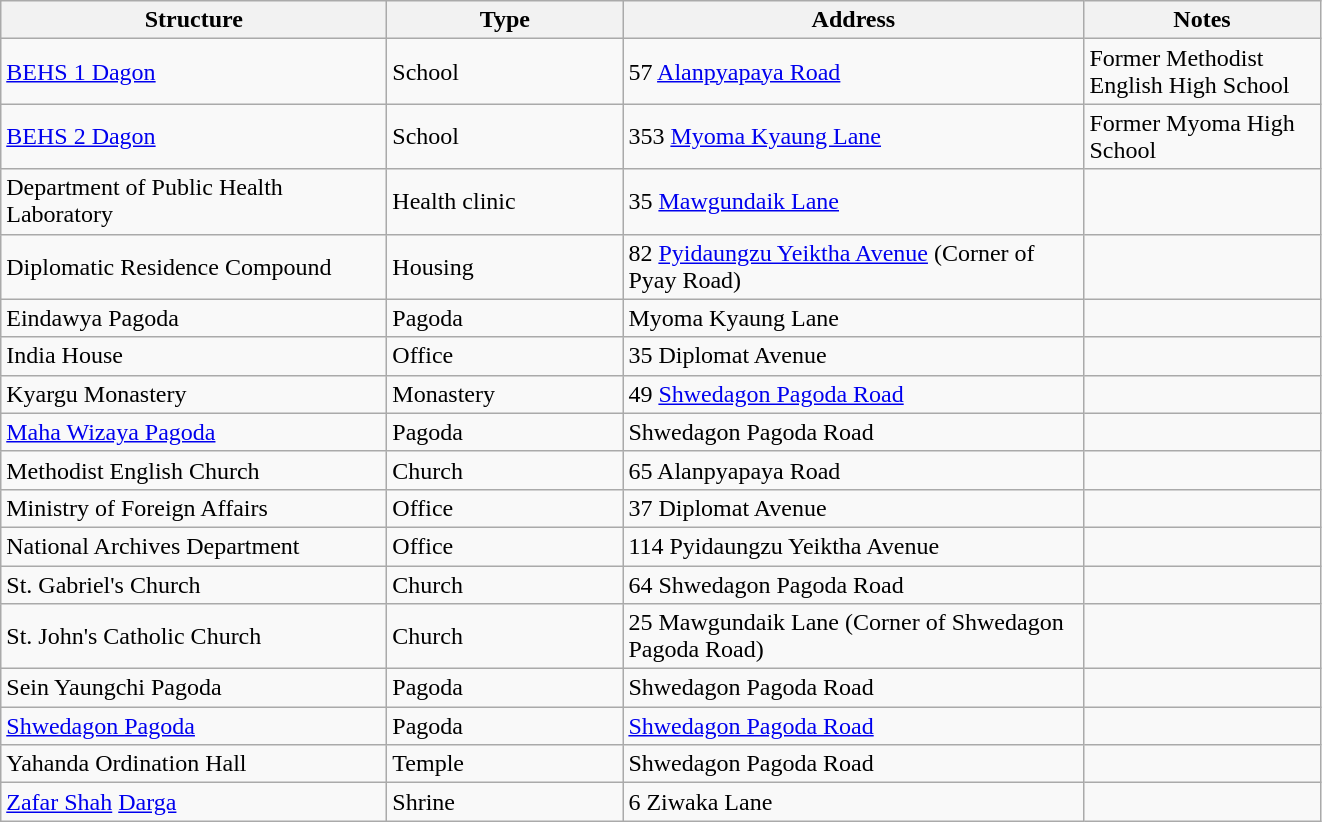<table class="wikitable" border="1">
<tr>
<th width="250">Structure</th>
<th width="150">Type</th>
<th width="300">Address</th>
<th width="150">Notes</th>
</tr>
<tr>
<td><a href='#'>BEHS 1 Dagon</a></td>
<td>School</td>
<td>57 <a href='#'>Alanpyapaya Road</a></td>
<td>Former Methodist English High School</td>
</tr>
<tr>
<td><a href='#'>BEHS 2 Dagon</a></td>
<td>School</td>
<td>353 <a href='#'>Myoma Kyaung Lane</a></td>
<td>Former Myoma High School</td>
</tr>
<tr>
<td>Department of Public Health Laboratory</td>
<td>Health clinic</td>
<td>35 <a href='#'>Mawgundaik Lane</a></td>
<td></td>
</tr>
<tr>
<td>Diplomatic Residence Compound</td>
<td>Housing</td>
<td>82 <a href='#'>Pyidaungzu Yeiktha Avenue</a> (Corner of Pyay Road)</td>
<td></td>
</tr>
<tr>
<td>Eindawya Pagoda</td>
<td>Pagoda</td>
<td>Myoma Kyaung Lane</td>
<td></td>
</tr>
<tr>
<td>India House</td>
<td>Office</td>
<td>35 Diplomat Avenue</td>
<td></td>
</tr>
<tr>
<td>Kyargu Monastery</td>
<td>Monastery</td>
<td>49 <a href='#'>Shwedagon Pagoda Road</a></td>
<td></td>
</tr>
<tr>
<td><a href='#'>Maha Wizaya Pagoda</a></td>
<td>Pagoda</td>
<td>Shwedagon Pagoda Road</td>
<td></td>
</tr>
<tr>
<td>Methodist English Church</td>
<td>Church</td>
<td>65 Alanpyapaya Road</td>
<td></td>
</tr>
<tr>
<td>Ministry of Foreign Affairs</td>
<td>Office</td>
<td>37 Diplomat Avenue</td>
<td></td>
</tr>
<tr>
<td>National Archives Department</td>
<td>Office</td>
<td>114 Pyidaungzu Yeiktha Avenue</td>
<td></td>
</tr>
<tr>
<td>St. Gabriel's Church</td>
<td>Church</td>
<td>64 Shwedagon Pagoda Road</td>
<td></td>
</tr>
<tr>
<td>St. John's Catholic Church</td>
<td>Church</td>
<td>25 Mawgundaik Lane (Corner of Shwedagon Pagoda Road)</td>
<td></td>
</tr>
<tr>
<td>Sein Yaungchi Pagoda</td>
<td>Pagoda</td>
<td>Shwedagon Pagoda Road</td>
<td></td>
</tr>
<tr>
<td><a href='#'>Shwedagon Pagoda</a></td>
<td>Pagoda</td>
<td><a href='#'>Shwedagon Pagoda Road</a></td>
<td></td>
</tr>
<tr>
<td>Yahanda Ordination Hall</td>
<td>Temple</td>
<td>Shwedagon Pagoda Road</td>
<td></td>
</tr>
<tr>
<td><a href='#'>Zafar Shah</a> <a href='#'>Darga</a></td>
<td>Shrine</td>
<td>6 Ziwaka Lane</td>
<td></td>
</tr>
</table>
